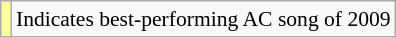<table class="wikitable" style="font-size:90%;">
<tr>
<td style="background-color:#FFFF99"></td>
<td>Indicates best-performing AC song of 2009</td>
</tr>
</table>
